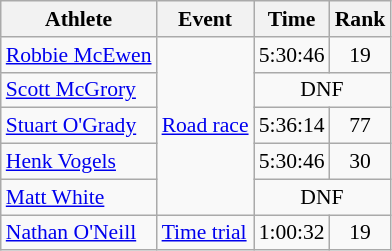<table class=wikitable style="font-size:90%">
<tr>
<th>Athlete</th>
<th>Event</th>
<th>Time</th>
<th>Rank</th>
</tr>
<tr>
<td align=left><a href='#'>Robbie McEwen</a></td>
<td align=left rowspan=5><a href='#'>Road race</a></td>
<td align=center>5:30:46</td>
<td align=center>19</td>
</tr>
<tr>
<td align=left><a href='#'>Scott McGrory</a></td>
<td align=center colspan=2>DNF</td>
</tr>
<tr>
<td align=left><a href='#'>Stuart O'Grady</a></td>
<td align=center>5:36:14</td>
<td align=center>77</td>
</tr>
<tr>
<td align=left><a href='#'>Henk Vogels</a></td>
<td align=center>5:30:46</td>
<td align=center>30</td>
</tr>
<tr>
<td align=left><a href='#'>Matt White</a></td>
<td align=center colspan=2>DNF</td>
</tr>
<tr>
<td align=left><a href='#'>Nathan O'Neill</a></td>
<td align=left><a href='#'>Time trial</a></td>
<td align=center>1:00:32</td>
<td align=center>19</td>
</tr>
</table>
